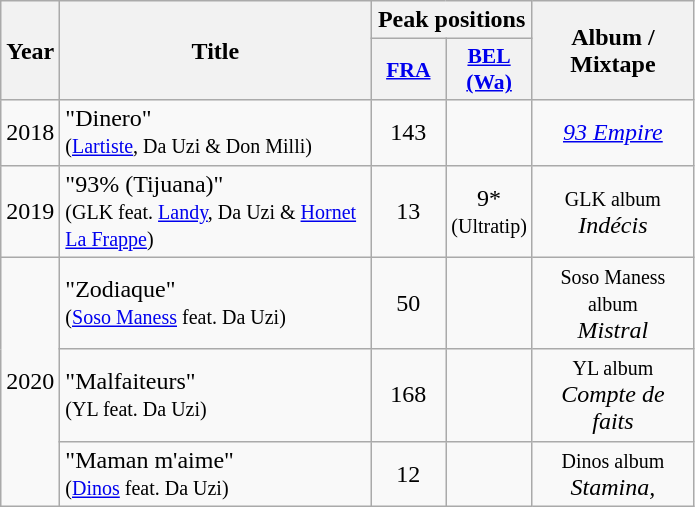<table class="wikitable">
<tr>
<th align="center" rowspan="2" width="10">Year</th>
<th align="center" rowspan="2" width="200">Title</th>
<th align="center" colspan="2" width="20">Peak positions</th>
<th align="center" rowspan="2" width="100">Album / Mixtape</th>
</tr>
<tr>
<th scope="col" style="width:3em;font-size:90%;"><a href='#'>FRA</a><br></th>
<th scope="col" style="width:3em;font-size:90%;"><a href='#'>BEL <br>(Wa)</a><br></th>
</tr>
<tr>
<td style="text-align:center;">2018</td>
<td>"Dinero"<br><small>(<a href='#'>Lartiste</a>, Da Uzi & Don Milli)</small></td>
<td style="text-align:center;">143</td>
<td style="text-align:center;"></td>
<td style="text-align:center;"><em><a href='#'>93 Empire</a></em></td>
</tr>
<tr>
<td style="text-align:center;" rowspan=1>2019</td>
<td>"93% (Tijuana)"<br><small>(GLK feat. <a href='#'>Landy</a>, Da Uzi & <a href='#'>Hornet La Frappe</a>)</small></td>
<td style="text-align:center;">13</td>
<td style="text-align:center;">9*<br><small>(Ultratip)</small></td>
<td style="text-align:center;"><small>GLK album</small><br><em>Indécis</em></td>
</tr>
<tr>
<td style="text-align:center;" rowspan=3>2020</td>
<td>"Zodiaque"<br><small>(<a href='#'>Soso Maness</a> feat. Da Uzi)</small></td>
<td style="text-align:center;">50</td>
<td style="text-align:center;"></td>
<td style="text-align:center;"><small>Soso Maness album</small><br><em>Mistral</em></td>
</tr>
<tr>
<td>"Malfaiteurs"<br><small>(YL feat. Da Uzi)</small></td>
<td style="text-align:center;">168</td>
<td style="text-align:center;"></td>
<td style="text-align:center;"><small>YL album</small><br><em>Compte de faits</em></td>
</tr>
<tr>
<td>"Maman m'aime"<br><small>(<a href='#'>Dinos</a> feat. Da Uzi)</small></td>
<td style="text-align:center;">12</td>
<td style="text-align:center;"></td>
<td style="text-align:center;"><small>Dinos album</small><br><em>Stamina,</em></td>
</tr>
</table>
